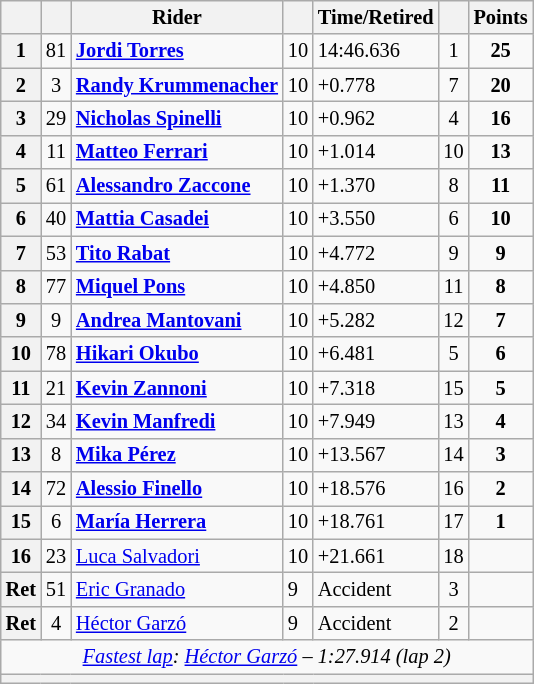<table class="wikitable sortable" style="font-size: 85%;">
<tr>
<th scope="col"></th>
<th scope="col"></th>
<th scope="col">Rider</th>
<th scope="col" class="unsortable"></th>
<th scope="col" class="unsortable">Time/Retired</th>
<th scope="col"></th>
<th scope="col">Points</th>
</tr>
<tr>
<th scope="row">1</th>
<td align="center">81</td>
<td data-sort-value="tor"> <strong><a href='#'>Jordi Torres</a></strong></td>
<td>10</td>
<td>14:46.636</td>
<td align="center">1</td>
<td align="center"><strong>25</strong></td>
</tr>
<tr>
<th scope="row">2</th>
<td align="center">3</td>
<td data-sort-value="kru"> <strong><a href='#'>Randy Krummenacher</a></strong></td>
<td>10</td>
<td>+0.778</td>
<td align="center">7</td>
<td align="center"><strong>20</strong></td>
</tr>
<tr>
<th scope="row">3</th>
<td align="center">29</td>
<td data-sort-value="spi"> <strong><a href='#'>Nicholas Spinelli</a></strong></td>
<td>10</td>
<td>+0.962</td>
<td align="center">4</td>
<td align="center"><strong>16</strong></td>
</tr>
<tr>
<th scope="row">4</th>
<td align="center">11</td>
<td data-sort-value="fer"> <strong><a href='#'>Matteo Ferrari</a></strong></td>
<td>10</td>
<td>+1.014</td>
<td align="center">10</td>
<td align="center"><strong>13</strong></td>
</tr>
<tr>
<th scope="row">5</th>
<td align="center">61</td>
<td data-sort-value="zac"> <strong><a href='#'>Alessandro Zaccone</a></strong></td>
<td>10</td>
<td>+1.370</td>
<td align="center">8</td>
<td align="center"><strong>11</strong></td>
</tr>
<tr>
<th scope="row">6</th>
<td align="center">40</td>
<td data-sort-value="cas"> <strong><a href='#'>Mattia Casadei</a></strong></td>
<td>10</td>
<td>+3.550</td>
<td align="center">6</td>
<td align="center"><strong>10</strong></td>
</tr>
<tr>
<th scope="row">7</th>
<td align="center">53</td>
<td data-sort-value="rab"> <strong><a href='#'>Tito Rabat</a></strong></td>
<td>10</td>
<td>+4.772</td>
<td align="center">9</td>
<td align="center"><strong>9</strong></td>
</tr>
<tr>
<th scope="row">8</th>
<td align="center">77</td>
<td data-sort-value="pon"> <strong><a href='#'>Miquel Pons</a></strong></td>
<td>10</td>
<td>+4.850</td>
<td align="center">11</td>
<td align="center"><strong>8</strong></td>
</tr>
<tr>
<th scope="row">9</th>
<td align="center">9</td>
<td data-sort-value="mant"> <strong><a href='#'>Andrea Mantovani</a></strong></td>
<td>10</td>
<td>+5.282</td>
<td align="center">12</td>
<td align="center"><strong>7</strong></td>
</tr>
<tr>
<th scope="row">10</th>
<td align="center">78</td>
<td data-sort-value="oku"> <strong><a href='#'>Hikari Okubo</a></strong></td>
<td>10</td>
<td>+6.481</td>
<td align="center">5</td>
<td align="center"><strong>6</strong></td>
</tr>
<tr>
<th scope="row">11</th>
<td align="center">21</td>
<td data-sort-value="zan"> <strong><a href='#'>Kevin Zannoni</a></strong></td>
<td>10</td>
<td>+7.318</td>
<td align="center">15</td>
<td align="center"><strong>5</strong></td>
</tr>
<tr>
<th scope="row">12</th>
<td align="center">34</td>
<td data-sort-value="manf"> <strong><a href='#'>Kevin Manfredi</a></strong></td>
<td>10</td>
<td>+7.949</td>
<td align="center">13</td>
<td align="center"><strong>4</strong></td>
</tr>
<tr>
<th scope="row">13</th>
<td align="center">8</td>
<td data-sort-value="per"> <strong><a href='#'>Mika Pérez</a></strong></td>
<td>10</td>
<td>+13.567</td>
<td align="center">14</td>
<td align="center"><strong>3</strong></td>
</tr>
<tr>
<th scope="row">14</th>
<td align="center">72</td>
<td data-sort-value="fin"> <strong><a href='#'>Alessio Finello</a></strong></td>
<td>10</td>
<td>+18.576</td>
<td align="center">16</td>
<td align="center"><strong>2</strong></td>
</tr>
<tr>
<th scope="row">15</th>
<td align="center">6</td>
<td data-sort-value="her"> <strong><a href='#'>María Herrera</a></strong></td>
<td>10</td>
<td>+18.761</td>
<td align="center">17</td>
<td align="center"><strong>1</strong></td>
</tr>
<tr>
<th scope="row">16</th>
<td align="center">23</td>
<td data-sort-value="sal"> <a href='#'>Luca Salvadori</a></td>
<td>10</td>
<td>+21.661</td>
<td align="center">18</td>
<td></td>
</tr>
<tr>
<th scope="row">Ret</th>
<td align="center">51</td>
<td data-sort-value="gra"> <a href='#'>Eric Granado</a></td>
<td>9</td>
<td>Accident</td>
<td align="center">3</td>
<td></td>
</tr>
<tr>
<th scope="row">Ret</th>
<td align="center">4</td>
<td data-sort-value="gar"> <a href='#'>Héctor Garzó</a></td>
<td>9</td>
<td>Accident</td>
<td align="center">2</td>
<td></td>
</tr>
<tr class="sortbottom">
<td colspan="7" style="text-align:center"><em><a href='#'>Fastest lap</a>:  <a href='#'>Héctor Garzó</a> – 1:27.914 (lap 2)</em></td>
</tr>
<tr>
<th colspan="7"></th>
</tr>
</table>
